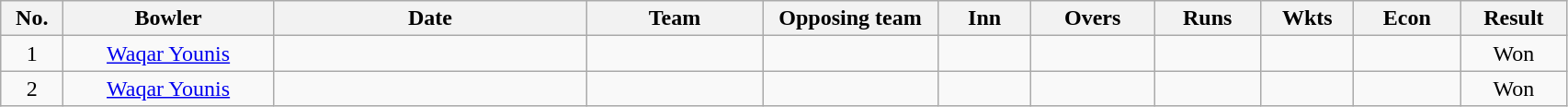<table class="wikitable sortable" style="font-size: 100%">
<tr align=center>
<th scope="col" width="38">No.</th>
<th scope="col" width="145">Bowler</th>
<th scope="col" width="220">Date</th>
<th scope="col" width="120">Team</th>
<th scope="col" width="120">Opposing team</th>
<th scope="col" width="60">Inn</th>
<th scope="col" width="82">Overs</th>
<th scope="col" width="70">Runs</th>
<th scope="col" width="60">Wkts</th>
<th scope="col" width="70">Econ</th>
<th scope="col" width="70">Result</th>
</tr>
<tr align="center">
<td scope="row">1</td>
<td><a href='#'>Waqar Younis</a></td>
<td></td>
<td></td>
<td></td>
<td></td>
<td></td>
<td></td>
<td></td>
<td></td>
<td>Won</td>
</tr>
<tr align="center">
<td scope="row">2</td>
<td><a href='#'>Waqar Younis</a></td>
<td></td>
<td></td>
<td></td>
<td></td>
<td></td>
<td></td>
<td></td>
<td></td>
<td>Won</td>
</tr>
</table>
